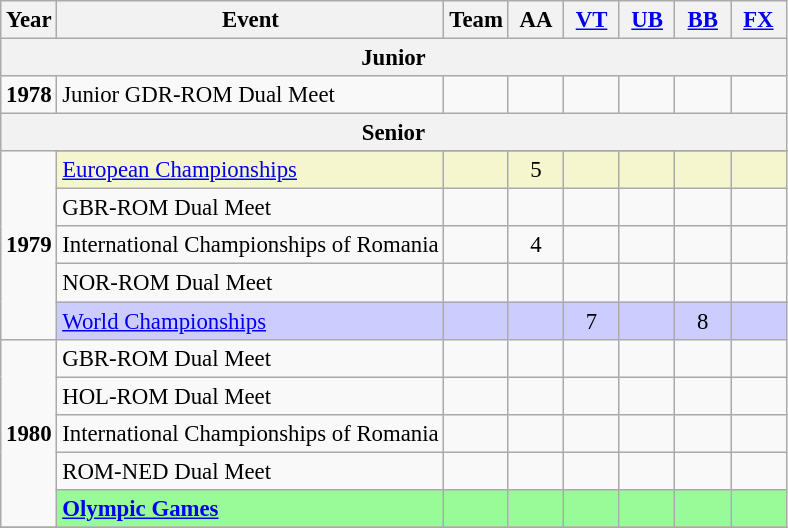<table class="wikitable" style="text-align:center; font-size:95%;">
<tr>
<th align=center>Year</th>
<th align=center>Event</th>
<th style="width:30px;">Team</th>
<th style="width:30px;">AA</th>
<th style="width:30px;"><a href='#'>VT</a></th>
<th style="width:30px;"><a href='#'>UB</a></th>
<th style="width:30px;"><a href='#'>BB</a></th>
<th style="width:30px;"><a href='#'>FX</a></th>
</tr>
<tr>
<th colspan="8"><strong>Junior</strong></th>
</tr>
<tr>
<td rowspan="1"><strong>1978</strong></td>
<td align=left>Junior GDR-ROM Dual Meet</td>
<td></td>
<td></td>
<td></td>
<td></td>
<td></td>
<td></td>
</tr>
<tr>
<th colspan="8"><strong>Senior</strong></th>
</tr>
<tr>
<td rowspan="6"><strong>1979</strong></td>
</tr>
<tr bgcolor=#F5F6CE>
<td align=left><a href='#'>European Championships</a></td>
<td></td>
<td>5</td>
<td></td>
<td></td>
<td></td>
<td></td>
</tr>
<tr>
<td align=left>GBR-ROM Dual Meet</td>
<td></td>
<td></td>
<td></td>
<td></td>
<td></td>
<td></td>
</tr>
<tr>
<td align=left>International Championships of Romania</td>
<td></td>
<td>4</td>
<td></td>
<td></td>
<td></td>
<td></td>
</tr>
<tr>
<td align=left>NOR-ROM Dual Meet</td>
<td></td>
<td></td>
<td></td>
<td></td>
<td></td>
<td></td>
</tr>
<tr bgcolor=#CCCCFF>
<td align=left><a href='#'>World Championships</a></td>
<td></td>
<td></td>
<td>7</td>
<td></td>
<td>8</td>
<td></td>
</tr>
<tr>
<td rowspan="5"><strong>1980</strong></td>
<td align=left>GBR-ROM Dual Meet</td>
<td></td>
<td></td>
<td></td>
<td></td>
<td></td>
<td></td>
</tr>
<tr>
<td align=left>HOL-ROM Dual Meet</td>
<td></td>
<td></td>
<td></td>
<td></td>
<td></td>
<td></td>
</tr>
<tr>
<td align=left>International Championships of Romania</td>
<td></td>
<td></td>
<td></td>
<td></td>
<td></td>
<td></td>
</tr>
<tr>
<td align=left>ROM-NED Dual Meet</td>
<td></td>
<td></td>
<td></td>
<td></td>
<td></td>
<td></td>
</tr>
<tr bgcolor=98FB98>
<td align=left><strong><a href='#'>Olympic Games</a></strong></td>
<td></td>
<td></td>
<td></td>
<td></td>
<td></td>
<td></td>
</tr>
<tr>
</tr>
</table>
